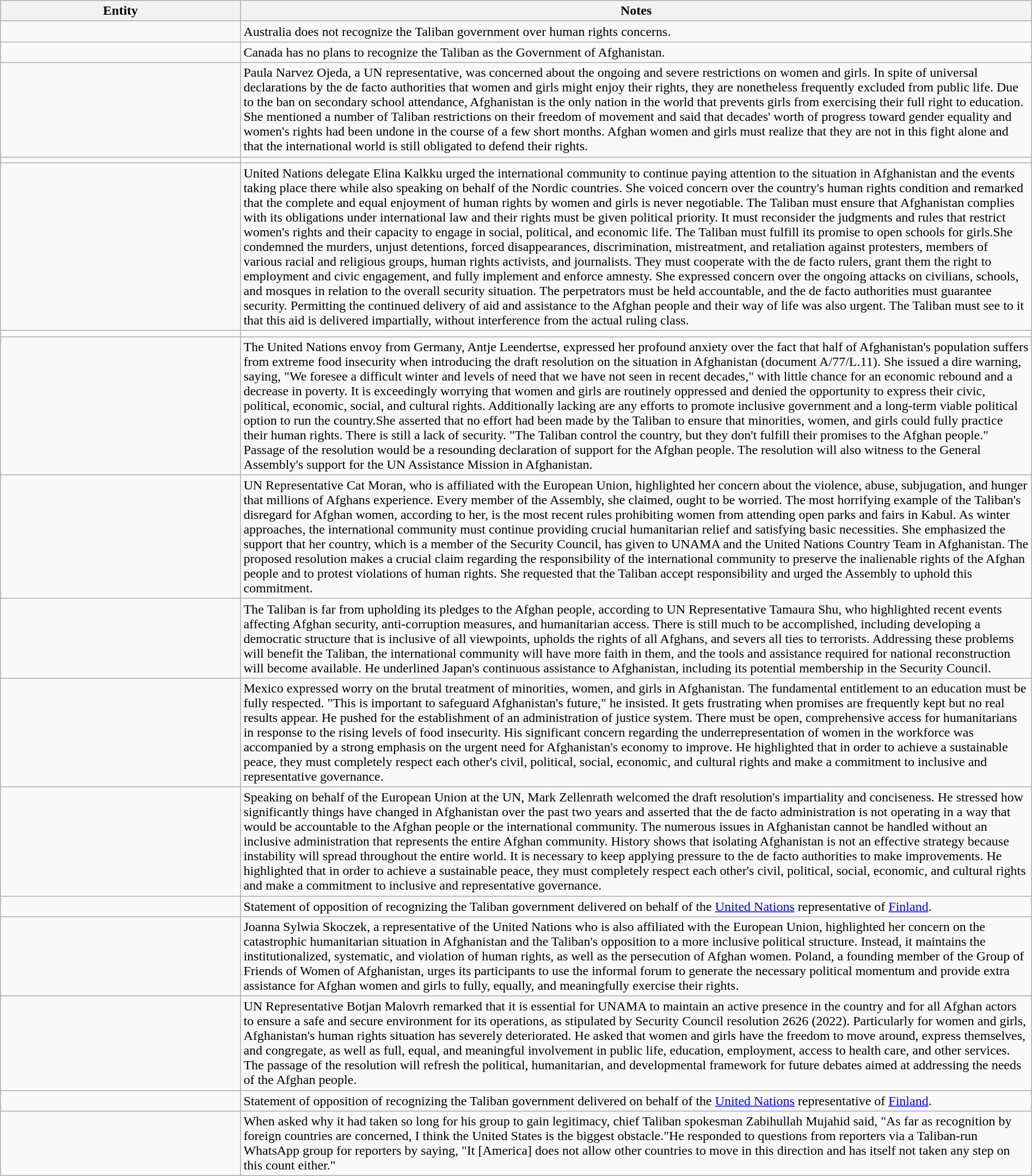<table class="wikitable sortable" style="width:100%">
<tr>
<th style="width:17%;">Entity</th>
<th style="width:56%;" class="unsortable">Notes</th>
</tr>
<tr>
<td></td>
<td>Australia does not recognize the Taliban government over human rights concerns.</td>
</tr>
<tr>
<td></td>
<td>Canada has no plans to recognize the Taliban as the Government of Afghanistan.</td>
</tr>
<tr>
<td></td>
<td>Paula Narvez Ojeda, a UN representative, was concerned about the ongoing and severe restrictions on women and girls.  In spite of universal declarations by the de facto authorities that women and girls might enjoy their rights, they are nonetheless frequently excluded from public life.  Due to the ban on secondary school attendance, Afghanistan is the only nation in the world that prevents girls from exercising their full right to education. She mentioned a number of Taliban restrictions on their freedom of movement and said that decades' worth of progress toward gender equality and women's rights had been undone in the course of a few short months.  Afghan women and girls must realize that they are not in this fight alone and that the international world is still obligated to defend their rights.</td>
</tr>
<tr>
<td></td>
<td></td>
</tr>
<tr>
<td></td>
<td>United Nations delegate Elina Kalkku urged the international community to continue paying attention to the situation in Afghanistan and the events taking place there while also speaking on behalf of the Nordic countries.  She voiced concern over the country's human rights condition and remarked that the complete and equal enjoyment of human rights by women and girls is never negotiable.  The Taliban must ensure that Afghanistan complies with its obligations under international law and their rights must be given political priority.  It must reconsider the judgments and rules that restrict women's rights and their capacity to engage in social, political, and economic life.  The Taliban must fulfill its promise to open schools for girls.She condemned the murders, unjust detentions, forced disappearances, discrimination, mistreatment, and retaliation against protesters, members of various racial and religious groups, human rights activists, and journalists.  They must cooperate with the de facto rulers, grant them the right to employment and civic engagement, and fully implement and enforce amnesty. She expressed concern over the ongoing attacks on civilians, schools, and mosques in relation to the overall security situation.  The perpetrators must be held accountable, and the de facto authorities must guarantee security.  Permitting the continued delivery of aid and assistance to the Afghan people and their way of life was also urgent.  The Taliban must see to it that this aid is delivered impartially, without interference from the actual ruling class.</td>
</tr>
<tr>
<td></td>
<td></td>
</tr>
<tr>
<td></td>
<td>The United Nations envoy from Germany, Antje Leendertse, expressed her profound anxiety over the fact that half of Afghanistan's population suffers from extreme food insecurity when introducing the draft resolution on the situation in Afghanistan (document A/77/L.11).  She issued a dire warning, saying, "We foresee a difficult winter and levels of need that we have not seen in recent decades," with little chance for an economic rebound and a decrease in poverty.  It is exceedingly worrying that women and girls are routinely oppressed and denied the opportunity to express their civic, political, economic, social, and cultural rights.  Additionally lacking are any efforts to promote inclusive government and a long-term viable political option to run the country.She asserted that no effort had been made by the Taliban to ensure that minorities, women, and girls could fully practice their human rights. There is still a lack of security.  "The Taliban control the country, but they don't fulfill their promises to the Afghan people."  Passage of the resolution would be a resounding declaration of support for the Afghan people.  The resolution will also witness to the General Assembly's support for the UN Assistance Mission in Afghanistan.</td>
</tr>
<tr>
<td></td>
<td>UN Representative Cat Moran, who is affiliated with the European Union, highlighted her concern about the violence, abuse, subjugation, and hunger that millions of Afghans experience.  Every member of the Assembly, she claimed, ought to be worried.  The most horrifying example of the Taliban's disregard for Afghan women, according to her, is the most recent rules prohibiting women from attending open parks and fairs in Kabul.  As winter approaches, the international community must continue providing crucial humanitarian relief and satisfying basic necessities.  She emphasized the support that her country, which is a member of the Security Council, has given to UNAMA and the United Nations Country Team in Afghanistan. The proposed resolution makes a crucial claim regarding the responsibility of the international community to preserve the inalienable rights of the Afghan people and to protest violations of human rights. She requested that the Taliban accept responsibility and urged the Assembly to uphold this commitment.</td>
</tr>
<tr>
<td></td>
<td>The Taliban is far from upholding its pledges to the Afghan people, according to UN Representative Tamaura Shu, who highlighted recent events affecting Afghan security, anti-corruption measures, and humanitarian access.  There is still much to be accomplished, including developing a democratic structure that is inclusive of all viewpoints, upholds the rights of all Afghans, and severs all ties to terrorists.  Addressing these problems will benefit the Taliban, the international community will have more faith in them, and the tools and assistance required for national reconstruction will become available.  He underlined Japan's continuous assistance to Afghanistan, including its potential membership in the Security Council.</td>
</tr>
<tr>
<td></td>
<td>Mexico expressed worry on the brutal treatment of minorities, women, and girls in Afghanistan.  The fundamental entitlement to an education must be fully respected.  "This is important to safeguard Afghanistan's future," he insisted.  It gets frustrating when promises are frequently kept but no real results appear.  He pushed for the establishment of an administration of justice system.  There must be open, comprehensive access for humanitarians in response to the rising levels of food insecurity.  His significant concern regarding the underrepresentation of women in the workforce was accompanied by a strong emphasis on the urgent need for Afghanistan's economy to improve. He highlighted that in order to achieve a sustainable peace, they must completely respect each other's civil, political, social, economic, and cultural rights and make a commitment to inclusive and representative governance.</td>
</tr>
<tr>
<td></td>
<td>Speaking on behalf of the European Union at the UN, Mark Zellenrath welcomed the draft resolution's impartiality and conciseness.  He stressed how significantly things have changed in Afghanistan over the past two years and asserted that the de facto administration is not operating in a way that would be accountable to the Afghan people or the international community.  The numerous issues in Afghanistan cannot be handled without an inclusive administration that represents the entire Afghan community.  History shows that isolating Afghanistan is not an effective strategy because instability will spread throughout the entire world.  It is necessary to keep applying pressure to the de facto authorities to make improvements. He highlighted that in order to achieve a sustainable peace, they must completely respect each other's civil, political, social, economic, and cultural rights and make a commitment to inclusive and representative governance.</td>
</tr>
<tr>
<td></td>
<td>Statement of opposition of recognizing the Taliban government delivered on behalf of the <a href='#'>United Nations</a> representative of <a href='#'>Finland</a>.</td>
</tr>
<tr>
<td></td>
<td>Joanna Sylwia Skoczek, a representative of the United Nations who is also affiliated with the European Union, highlighted her concern on the catastrophic humanitarian situation in Afghanistan and the Taliban's opposition to a more inclusive political structure.  Instead, it maintains the institutionalized, systematic, and violation of human rights, as well as the persecution of Afghan women.  Poland, a founding member of the Group of Friends of Women of Afghanistan, urges its participants to use the informal forum to generate the necessary political momentum and provide extra assistance for Afghan women and girls to fully, equally, and meaningfully exercise their rights.</td>
</tr>
<tr>
<td></td>
<td>UN Representative Botjan Malovrh remarked that it is essential for UNAMA to maintain an active presence in the country and for all Afghan actors to ensure a safe and secure environment for its operations, as stipulated by Security Council resolution 2626 (2022).  Particularly for women and girls, Afghanistan's human rights situation has severely deteriorated.  He asked that women and girls have the freedom to move around, express themselves, and congregate, as well as full, equal, and meaningful involvement in public life, education, employment, access to health care, and other services.  The passage of the resolution will refresh the political, humanitarian, and developmental framework for future debates aimed at addressing the needs of the Afghan people.</td>
</tr>
<tr>
<td></td>
<td>Statement of opposition of recognizing the Taliban government delivered on behalf of the <a href='#'>United Nations</a> representative of <a href='#'>Finland</a>.</td>
</tr>
<tr>
<td></td>
<td>When asked why it had taken so long for his group to gain legitimacy, chief Taliban spokesman Zabihullah Mujahid said, "As far as recognition by foreign countries are concerned, I think the United States is the biggest obstacle."He responded to questions from reporters via a Taliban-run WhatsApp group for reporters by saying, "It [America] does not allow other countries to move in this direction and has itself not taken any step on this count either."</td>
</tr>
</table>
